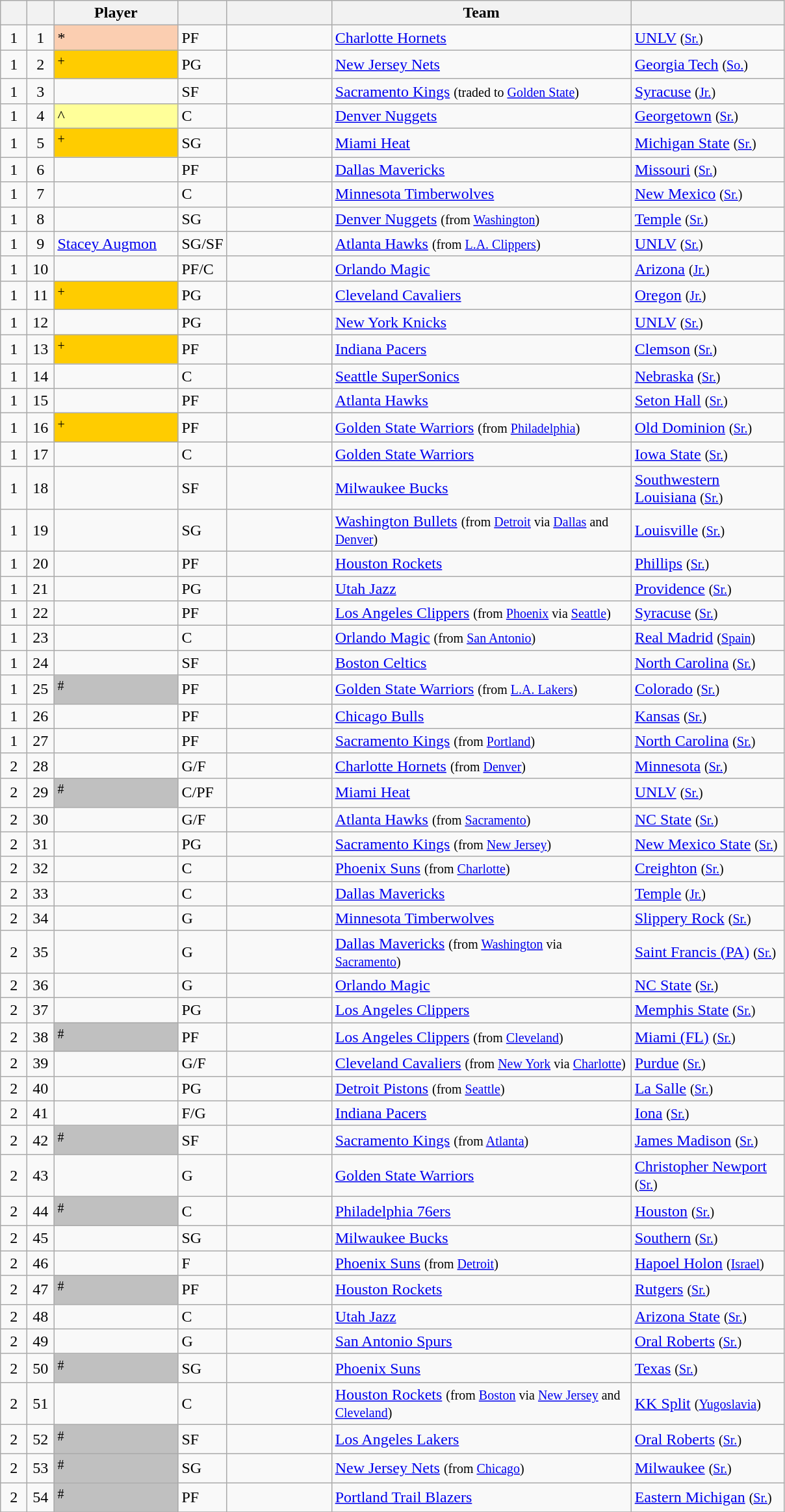<table class="wikitable sortable sortable">
<tr>
<th scope="col" style="width:20px;"></th>
<th scope="col" style="width:20px;"></th>
<th scope="col" style="width:120px;">Player</th>
<th scope="col" style="width:20px;"></th>
<th scope="col" style="width:100px;"></th>
<th scope="col" style="width:300px;">Team</th>
<th scope="col" style="width:150px;"></th>
</tr>
<tr>
<td align=center>1</td>
<td align=center>1</td>
<td bgcolor="#FBCEB1">*</td>
<td>PF</td>
<td></td>
<td><a href='#'>Charlotte Hornets</a></td>
<td><a href='#'>UNLV</a> <small>(<a href='#'>Sr.</a>)</small></td>
</tr>
<tr>
<td align=center>1</td>
<td align=center>2</td>
<td bgcolor="#FFCC00"><sup>+</sup></td>
<td>PG</td>
<td></td>
<td><a href='#'>New Jersey Nets</a></td>
<td><a href='#'>Georgia Tech</a> <small>(<a href='#'>So.</a>)</small></td>
</tr>
<tr>
<td align=center>1</td>
<td align=center>3</td>
<td></td>
<td>SF</td>
<td></td>
<td><a href='#'>Sacramento Kings</a> <small>(traded to <a href='#'>Golden State</a>)</small></td>
<td><a href='#'>Syracuse</a> <small>(<a href='#'>Jr.</a>)</small></td>
</tr>
<tr>
<td align=center>1</td>
<td align=center>4</td>
<td bgcolor="#FFFF99">^</td>
<td>C</td>
<td></td>
<td><a href='#'>Denver Nuggets</a></td>
<td><a href='#'>Georgetown</a> <small>(<a href='#'>Sr.</a>)</small></td>
</tr>
<tr>
<td align=center>1</td>
<td align=center>5</td>
<td bgcolor="#FFCC00"><sup>+</sup></td>
<td>SG</td>
<td></td>
<td><a href='#'>Miami Heat</a></td>
<td><a href='#'>Michigan State</a> <small>(<a href='#'>Sr.</a>)</small></td>
</tr>
<tr>
<td align=center>1</td>
<td align=center>6</td>
<td></td>
<td>PF</td>
<td></td>
<td><a href='#'>Dallas Mavericks</a></td>
<td><a href='#'>Missouri</a> <small>(<a href='#'>Sr.</a>)</small></td>
</tr>
<tr>
<td align=center>1</td>
<td align=center>7</td>
<td></td>
<td>C</td>
<td></td>
<td><a href='#'>Minnesota Timberwolves</a></td>
<td><a href='#'>New Mexico</a> <small>(<a href='#'>Sr.</a>)</small></td>
</tr>
<tr>
<td align=center>1</td>
<td align=center>8</td>
<td></td>
<td>SG</td>
<td></td>
<td><a href='#'>Denver Nuggets</a> <small>(from <a href='#'>Washington</a>)</small></td>
<td><a href='#'>Temple</a> <small>(<a href='#'>Sr.</a>)</small></td>
</tr>
<tr>
<td align=center>1</td>
<td align=center>9</td>
<td><a href='#'>Stacey Augmon</a></td>
<td>SG/SF</td>
<td></td>
<td><a href='#'>Atlanta Hawks</a> <small>(from <a href='#'>L.A. Clippers</a>)</small></td>
<td><a href='#'>UNLV</a> <small>(<a href='#'>Sr.</a>)</small></td>
</tr>
<tr>
<td align=center>1</td>
<td align=center>10</td>
<td></td>
<td>PF/C</td>
<td></td>
<td><a href='#'>Orlando Magic</a></td>
<td><a href='#'>Arizona</a> <small>(<a href='#'>Jr.</a>)</small></td>
</tr>
<tr>
<td align=center>1</td>
<td align=center>11</td>
<td bgcolor="#FFCC00"><sup>+</sup></td>
<td>PG</td>
<td></td>
<td><a href='#'>Cleveland Cavaliers</a></td>
<td><a href='#'>Oregon</a> <small>(<a href='#'>Jr.</a>)</small></td>
</tr>
<tr>
<td align=center>1</td>
<td align=center>12</td>
<td></td>
<td>PG</td>
<td></td>
<td><a href='#'>New York Knicks</a></td>
<td><a href='#'>UNLV</a> <small>(<a href='#'>Sr.</a>)</small></td>
</tr>
<tr>
<td align=center>1</td>
<td align=center>13</td>
<td bgcolor="#FFCC00"><sup>+</sup></td>
<td>PF</td>
<td></td>
<td><a href='#'>Indiana Pacers</a></td>
<td><a href='#'>Clemson</a> <small>(<a href='#'>Sr.</a>)</small></td>
</tr>
<tr>
<td align=center>1</td>
<td align=center>14</td>
<td></td>
<td>C</td>
<td></td>
<td><a href='#'>Seattle SuperSonics</a></td>
<td><a href='#'>Nebraska</a> <small>(<a href='#'>Sr.</a>)</small></td>
</tr>
<tr>
<td align=center>1</td>
<td align=center>15</td>
<td></td>
<td>PF</td>
<td></td>
<td><a href='#'>Atlanta Hawks</a></td>
<td><a href='#'>Seton Hall</a> <small>(<a href='#'>Sr.</a>)</small></td>
</tr>
<tr>
<td align=center>1</td>
<td align=center>16</td>
<td bgcolor="#FFCC00"><sup>+</sup></td>
<td>PF</td>
<td></td>
<td><a href='#'>Golden State Warriors</a> <small>(from <a href='#'>Philadelphia</a>)</small></td>
<td><a href='#'>Old Dominion</a> <small>(<a href='#'>Sr.</a>)</small></td>
</tr>
<tr>
<td align=center>1</td>
<td align=center>17</td>
<td></td>
<td>C</td>
<td></td>
<td><a href='#'>Golden State Warriors</a></td>
<td><a href='#'>Iowa State</a> <small>(<a href='#'>Sr.</a>)</small></td>
</tr>
<tr>
<td align=center>1</td>
<td align=center>18</td>
<td></td>
<td>SF</td>
<td></td>
<td><a href='#'>Milwaukee Bucks</a></td>
<td><a href='#'>Southwestern Louisiana</a> <small>(<a href='#'>Sr.</a>)</small></td>
</tr>
<tr>
<td align=center>1</td>
<td align=center>19</td>
<td></td>
<td>SG</td>
<td></td>
<td><a href='#'>Washington Bullets</a> <small>(from <a href='#'>Detroit</a> via <a href='#'>Dallas</a> and <a href='#'>Denver</a>)</small></td>
<td><a href='#'>Louisville</a> <small>(<a href='#'>Sr.</a>)</small></td>
</tr>
<tr>
<td align=center>1</td>
<td align=center>20</td>
<td></td>
<td>PF</td>
<td></td>
<td><a href='#'>Houston Rockets</a></td>
<td><a href='#'>Phillips</a> <small>(<a href='#'>Sr.</a>)</small></td>
</tr>
<tr>
<td align=center>1</td>
<td align=center>21</td>
<td></td>
<td>PG</td>
<td></td>
<td><a href='#'>Utah Jazz</a></td>
<td><a href='#'>Providence</a> <small>(<a href='#'>Sr.</a>)</small></td>
</tr>
<tr>
<td align=center>1</td>
<td align=center>22</td>
<td></td>
<td>PF</td>
<td></td>
<td><a href='#'>Los Angeles Clippers</a> <small>(from <a href='#'>Phoenix</a> via <a href='#'>Seattle</a>)</small></td>
<td><a href='#'>Syracuse</a> <small>(<a href='#'>Sr.</a>)</small></td>
</tr>
<tr>
<td align=center>1</td>
<td align=center>23</td>
<td></td>
<td>C</td>
<td></td>
<td><a href='#'>Orlando Magic</a> <small>(from <a href='#'>San Antonio</a>)</small></td>
<td><a href='#'>Real Madrid</a> <small>(<a href='#'>Spain</a>)</small></td>
</tr>
<tr>
<td align=center>1</td>
<td align=center>24</td>
<td></td>
<td>SF</td>
<td></td>
<td><a href='#'>Boston Celtics</a></td>
<td><a href='#'>North Carolina</a> <small>(<a href='#'>Sr.</a>)</small></td>
</tr>
<tr>
<td align=center>1</td>
<td align=center>25</td>
<td bgcolor="#C0C0C0"><sup>#</sup></td>
<td>PF</td>
<td></td>
<td><a href='#'>Golden State Warriors</a> <small>(from <a href='#'>L.A. Lakers</a>)</small></td>
<td><a href='#'>Colorado</a> <small>(<a href='#'>Sr.</a>)</small></td>
</tr>
<tr>
<td align=center>1</td>
<td align=center>26</td>
<td></td>
<td>PF</td>
<td></td>
<td><a href='#'>Chicago Bulls</a></td>
<td><a href='#'>Kansas</a> <small>(<a href='#'>Sr.</a>)</small></td>
</tr>
<tr>
<td align=center>1</td>
<td align=center>27</td>
<td></td>
<td>PF</td>
<td></td>
<td><a href='#'>Sacramento Kings</a> <small>(from <a href='#'>Portland</a>)</small></td>
<td><a href='#'>North Carolina</a> <small>(<a href='#'>Sr.</a>)</small></td>
</tr>
<tr>
<td align=center>2</td>
<td align=center>28</td>
<td></td>
<td>G/F</td>
<td></td>
<td><a href='#'>Charlotte Hornets</a> <small>(from <a href='#'>Denver</a>)</small></td>
<td><a href='#'>Minnesota</a> <small>(<a href='#'>Sr.</a>)</small></td>
</tr>
<tr>
<td align=center>2</td>
<td align=center>29</td>
<td bgcolor="#C0C0C0"><sup>#</sup></td>
<td>C/PF</td>
<td></td>
<td><a href='#'>Miami Heat</a></td>
<td><a href='#'>UNLV</a> <small>(<a href='#'>Sr.</a>)</small></td>
</tr>
<tr>
<td align=center>2</td>
<td align=center>30</td>
<td></td>
<td>G/F</td>
<td></td>
<td><a href='#'>Atlanta Hawks</a> <small>(from <a href='#'>Sacramento</a>)</small></td>
<td><a href='#'>NC State</a> <small>(<a href='#'>Sr.</a>)</small></td>
</tr>
<tr>
<td align=center>2</td>
<td align=center>31</td>
<td></td>
<td>PG</td>
<td></td>
<td><a href='#'>Sacramento Kings</a> <small>(from <a href='#'>New Jersey</a>)</small></td>
<td><a href='#'>New Mexico State</a> <small>(<a href='#'>Sr.</a>)</small></td>
</tr>
<tr>
<td align=center>2</td>
<td align=center>32</td>
<td></td>
<td>C</td>
<td></td>
<td><a href='#'>Phoenix Suns</a> <small>(from <a href='#'>Charlotte</a>)</small></td>
<td><a href='#'>Creighton</a> <small>(<a href='#'>Sr.</a>)</small></td>
</tr>
<tr>
<td align=center>2</td>
<td align=center>33</td>
<td></td>
<td>C</td>
<td></td>
<td><a href='#'>Dallas Mavericks</a></td>
<td><a href='#'>Temple</a> <small>(<a href='#'>Jr.</a>)</small></td>
</tr>
<tr>
<td align=center>2</td>
<td align=center>34</td>
<td></td>
<td>G</td>
<td></td>
<td><a href='#'>Minnesota Timberwolves</a></td>
<td><a href='#'>Slippery Rock</a> <small>(<a href='#'>Sr.</a>)</small></td>
</tr>
<tr>
<td align=center>2</td>
<td align=center>35</td>
<td></td>
<td>G</td>
<td></td>
<td><a href='#'>Dallas Mavericks</a> <small>(from <a href='#'>Washington</a> via <a href='#'>Sacramento</a>)</small></td>
<td><a href='#'>Saint Francis (PA)</a> <small>(<a href='#'>Sr.</a>)</small></td>
</tr>
<tr>
<td align=center>2</td>
<td align=center>36</td>
<td></td>
<td>G</td>
<td></td>
<td><a href='#'>Orlando Magic</a></td>
<td><a href='#'>NC State</a> <small>(<a href='#'>Sr.</a>)</small></td>
</tr>
<tr>
<td align=center>2</td>
<td align=center>37</td>
<td></td>
<td>PG</td>
<td></td>
<td><a href='#'>Los Angeles Clippers</a></td>
<td><a href='#'>Memphis State</a> <small>(<a href='#'>Sr.</a>)</small></td>
</tr>
<tr>
<td align=center>2</td>
<td align=center>38</td>
<td bgcolor="#C0C0C0"><sup>#</sup></td>
<td>PF</td>
<td></td>
<td><a href='#'>Los Angeles Clippers</a> <small>(from <a href='#'>Cleveland</a>)</small></td>
<td><a href='#'>Miami (FL)</a> <small>(<a href='#'>Sr.</a>)</small></td>
</tr>
<tr>
<td align=center>2</td>
<td align=center>39</td>
<td></td>
<td>G/F</td>
<td></td>
<td><a href='#'>Cleveland Cavaliers</a> <small>(from <a href='#'>New York</a> via <a href='#'>Charlotte</a>)</small></td>
<td><a href='#'>Purdue</a> <small>(<a href='#'>Sr.</a>)</small></td>
</tr>
<tr>
<td align=center>2</td>
<td align=center>40</td>
<td></td>
<td>PG</td>
<td></td>
<td><a href='#'>Detroit Pistons</a> <small>(from <a href='#'>Seattle</a>)</small></td>
<td><a href='#'>La Salle</a> <small>(<a href='#'>Sr.</a>)</small></td>
</tr>
<tr>
<td align=center>2</td>
<td align=center>41</td>
<td></td>
<td>F/G</td>
<td></td>
<td><a href='#'>Indiana Pacers</a></td>
<td><a href='#'>Iona</a> <small>(<a href='#'>Sr.</a>)</small></td>
</tr>
<tr>
<td align=center>2</td>
<td align=center>42</td>
<td bgcolor="#C0C0C0"><sup>#</sup></td>
<td>SF</td>
<td></td>
<td><a href='#'>Sacramento Kings</a> <small>(from <a href='#'>Atlanta</a>)</small></td>
<td><a href='#'>James Madison</a> <small>(<a href='#'>Sr.</a>)</small></td>
</tr>
<tr>
<td align=center>2</td>
<td align=center>43</td>
<td></td>
<td>G</td>
<td></td>
<td><a href='#'>Golden State Warriors</a></td>
<td><a href='#'>Christopher Newport</a> <small>(<a href='#'>Sr.</a>)</small></td>
</tr>
<tr>
<td align=center>2</td>
<td align=center>44</td>
<td bgcolor="#C0C0C0"><sup>#</sup></td>
<td>C</td>
<td></td>
<td><a href='#'>Philadelphia 76ers</a></td>
<td><a href='#'>Houston</a> <small>(<a href='#'>Sr.</a>)</small></td>
</tr>
<tr>
<td align=center>2</td>
<td align=center>45</td>
<td></td>
<td>SG</td>
<td></td>
<td><a href='#'>Milwaukee Bucks</a></td>
<td><a href='#'>Southern</a> <small>(<a href='#'>Sr.</a>)</small></td>
</tr>
<tr>
<td align=center>2</td>
<td align=center>46</td>
<td></td>
<td>F</td>
<td></td>
<td><a href='#'>Phoenix Suns</a> <small>(from <a href='#'>Detroit</a>)</small></td>
<td><a href='#'>Hapoel Holon</a> <small>(<a href='#'>Israel</a>)</small></td>
</tr>
<tr>
<td align=center>2</td>
<td align=center>47</td>
<td bgcolor="#C0C0C0"><sup>#</sup></td>
<td>PF</td>
<td></td>
<td><a href='#'>Houston Rockets</a></td>
<td><a href='#'>Rutgers</a> <small>(<a href='#'>Sr.</a>)</small></td>
</tr>
<tr>
<td align=center>2</td>
<td align=center>48</td>
<td></td>
<td>C</td>
<td></td>
<td><a href='#'>Utah Jazz</a></td>
<td><a href='#'>Arizona State</a> <small>(<a href='#'>Sr.</a>)</small></td>
</tr>
<tr>
<td align=center>2</td>
<td align=center>49</td>
<td></td>
<td>G</td>
<td></td>
<td><a href='#'>San Antonio Spurs</a></td>
<td><a href='#'>Oral Roberts</a> <small>(<a href='#'>Sr.</a>)</small></td>
</tr>
<tr>
<td align=center>2</td>
<td align=center>50</td>
<td bgcolor="#C0C0C0"><sup>#</sup></td>
<td>SG</td>
<td></td>
<td><a href='#'>Phoenix Suns</a></td>
<td><a href='#'>Texas</a> <small>(<a href='#'>Sr.</a>)</small></td>
</tr>
<tr>
<td align=center>2</td>
<td align=center>51</td>
<td></td>
<td>C</td>
<td></td>
<td><a href='#'>Houston Rockets</a> <small>(from <a href='#'>Boston</a> via <a href='#'>New Jersey</a> and <a href='#'>Cleveland</a>)</small></td>
<td><a href='#'>KK Split</a> <small>(<a href='#'>Yugoslavia</a>)</small></td>
</tr>
<tr>
<td align=center>2</td>
<td align=center>52</td>
<td bgcolor="#C0C0C0"><sup>#</sup></td>
<td>SF</td>
<td></td>
<td><a href='#'>Los Angeles Lakers</a></td>
<td><a href='#'>Oral Roberts</a>  <small>(<a href='#'>Sr.</a>)</small></td>
</tr>
<tr>
<td align=center>2</td>
<td align=center>53</td>
<td bgcolor="#C0C0C0"><sup>#</sup></td>
<td>SG</td>
<td></td>
<td><a href='#'>New Jersey Nets</a> <small>(from <a href='#'>Chicago</a>)</small></td>
<td><a href='#'>Milwaukee</a> <small>(<a href='#'>Sr.</a>)</small></td>
</tr>
<tr>
<td align=center>2</td>
<td align=center>54</td>
<td bgcolor="#C0C0C0"><sup>#</sup></td>
<td>PF</td>
<td></td>
<td><a href='#'>Portland Trail Blazers</a></td>
<td><a href='#'>Eastern Michigan</a> <small>(<a href='#'>Sr.</a>)</small></td>
</tr>
<tr>
</tr>
</table>
